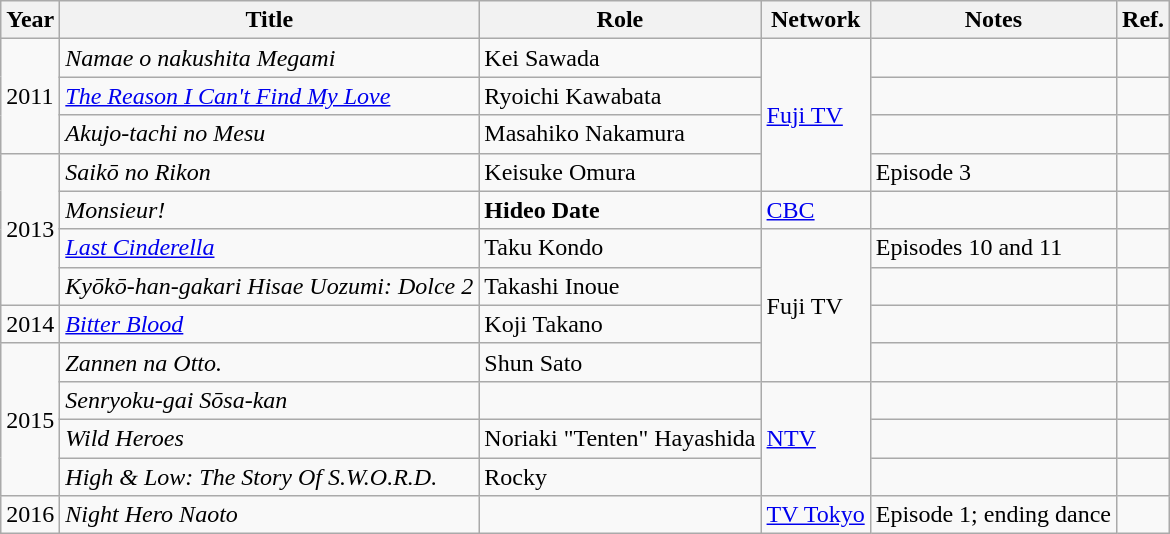<table class="wikitable">
<tr>
<th>Year</th>
<th>Title</th>
<th>Role</th>
<th>Network</th>
<th>Notes</th>
<th>Ref.</th>
</tr>
<tr>
<td rowspan="3">2011</td>
<td><em>Namae o nakushita Megami</em></td>
<td>Kei Sawada</td>
<td rowspan="4"><a href='#'>Fuji TV</a></td>
<td></td>
<td></td>
</tr>
<tr>
<td><em><a href='#'>The Reason I Can't Find My Love</a></em></td>
<td>Ryoichi Kawabata</td>
<td></td>
<td></td>
</tr>
<tr>
<td><em>Akujo-tachi no Mesu</em></td>
<td>Masahiko Nakamura</td>
<td></td>
<td></td>
</tr>
<tr>
<td rowspan="4">2013</td>
<td><em>Saikō no Rikon</em></td>
<td>Keisuke Omura</td>
<td>Episode 3</td>
<td></td>
</tr>
<tr>
<td><em>Monsieur!</em></td>
<td><strong>Hideo Date</strong></td>
<td><a href='#'>CBC</a></td>
<td></td>
<td></td>
</tr>
<tr>
<td><em><a href='#'>Last Cinderella</a></em></td>
<td>Taku Kondo</td>
<td rowspan="4">Fuji TV</td>
<td>Episodes 10 and 11</td>
<td></td>
</tr>
<tr>
<td><em>Kyōkō-han-gakari Hisae Uozumi: Dolce 2</em></td>
<td>Takashi Inoue</td>
<td></td>
<td></td>
</tr>
<tr>
<td>2014</td>
<td><em><a href='#'>Bitter Blood</a></em></td>
<td>Koji Takano</td>
<td></td>
<td></td>
</tr>
<tr>
<td rowspan="4">2015</td>
<td><em>Zannen na Otto.</em></td>
<td>Shun Sato</td>
<td></td>
<td></td>
</tr>
<tr>
<td><em>Senryoku-gai Sōsa-kan</em></td>
<td></td>
<td rowspan="3"><a href='#'>NTV</a></td>
<td></td>
<td></td>
</tr>
<tr>
<td><em>Wild Heroes</em></td>
<td>Noriaki "Tenten" Hayashida</td>
<td></td>
<td></td>
</tr>
<tr>
<td><em>High & Low: The Story Of S.W.O.R.D.</em></td>
<td>Rocky</td>
<td></td>
<td></td>
</tr>
<tr>
<td>2016</td>
<td><em>Night Hero Naoto</em></td>
<td></td>
<td><a href='#'>TV Tokyo</a></td>
<td>Episode 1; ending dance</td>
<td></td>
</tr>
</table>
